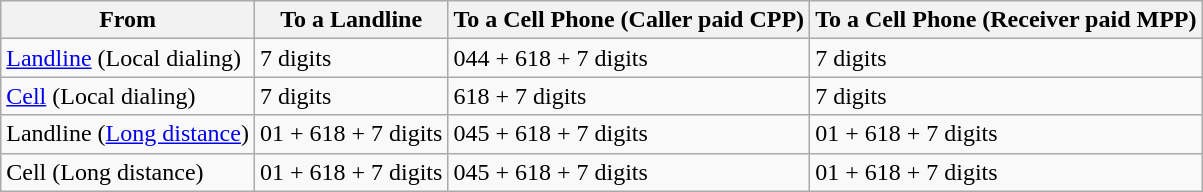<table class="wikitable">
<tr>
<th>From</th>
<th>To a Landline</th>
<th>To a Cell Phone (Caller paid CPP)</th>
<th>To a Cell Phone (Receiver paid MPP)</th>
</tr>
<tr>
<td><a href='#'>Landline</a> (Local dialing)</td>
<td>7 digits</td>
<td>044 + 618 + 7 digits</td>
<td>7 digits</td>
</tr>
<tr>
<td><a href='#'>Cell</a> (Local dialing)</td>
<td>7 digits</td>
<td>618 + 7 digits</td>
<td>7 digits</td>
</tr>
<tr>
<td>Landline (<a href='#'>Long distance</a>)</td>
<td>01 + 618 + 7 digits</td>
<td>045 + 618 + 7 digits</td>
<td>01 + 618 + 7 digits</td>
</tr>
<tr>
<td>Cell (Long distance)</td>
<td>01 + 618 + 7 digits</td>
<td>045 + 618 + 7 digits</td>
<td>01 + 618 + 7 digits</td>
</tr>
</table>
